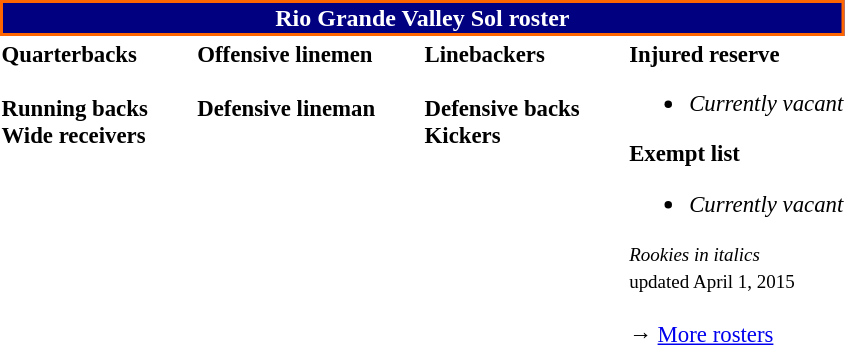<table class="toccolours" style="text-align: left;">
<tr>
<th colspan=7 style="background:navy; border: 2px solid #FF6600; color:white; text-align:center;"><strong>Rio Grande Valley Sol roster</strong></th>
</tr>
<tr>
<td style="font-size: 95%;" valign="top"><strong>Quarterbacks</strong><br>
<br><strong>Running backs</strong>

<br><strong>Wide receivers</strong>





</td>
<td style="width: 25px;"></td>
<td style="font-size: 95%;" valign="top"><strong>Offensive linemen</strong><br>


<br><strong>Defensive lineman</strong>




</td>
<td style="width: 25px;"></td>
<td style="font-size: 95%;" valign="top"><strong>Linebackers</strong><br>
<br><strong>Defensive backs</strong>


<br><strong>Kickers</strong>
</td>
<td style="width: 25px;"></td>
<td style="font-size: 95%;" valign="top"><strong>Injured reserve</strong><br><ul><li><em>Currently vacant</em></li></ul><strong>Exempt list</strong><ul><li><em>Currently vacant</em></li></ul><small><em>Rookies in italics</em></small><br>
<small><span></span> updated April 1, 2015</small><br>
<br>→ <a href='#'>More rosters</a></td>
</tr>
<tr>
</tr>
</table>
